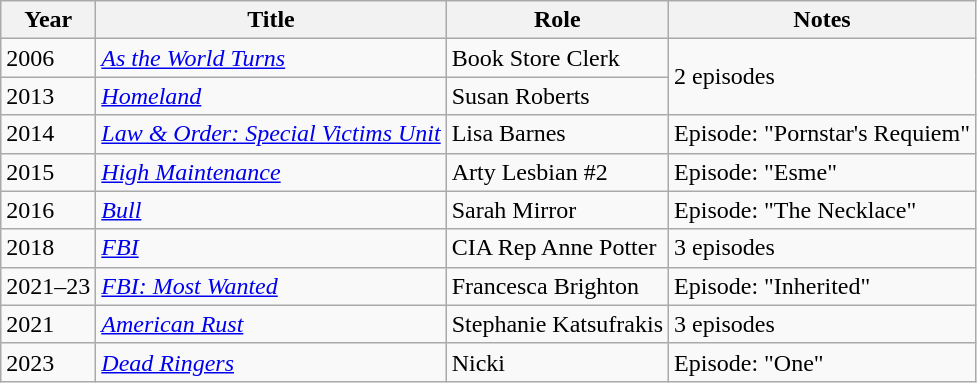<table class="wikitable sortable">
<tr>
<th>Year</th>
<th>Title</th>
<th>Role</th>
<th>Notes</th>
</tr>
<tr>
<td>2006</td>
<td><em><a href='#'>As the World Turns</a></em></td>
<td>Book Store Clerk</td>
<td rowspan="2">2 episodes</td>
</tr>
<tr>
<td>2013</td>
<td><a href='#'><em>Homeland</em></a></td>
<td>Susan Roberts</td>
</tr>
<tr>
<td>2014</td>
<td><em><a href='#'>Law & Order: Special Victims Unit</a></em></td>
<td>Lisa Barnes</td>
<td>Episode: "Pornstar's Requiem"</td>
</tr>
<tr>
<td>2015</td>
<td><em><a href='#'>High Maintenance</a></em></td>
<td>Arty Lesbian #2</td>
<td>Episode: "Esme"</td>
</tr>
<tr>
<td>2016</td>
<td><a href='#'><em>Bull</em></a></td>
<td>Sarah Mirror</td>
<td>Episode: "The Necklace"</td>
</tr>
<tr>
<td>2018</td>
<td><a href='#'><em>FBI</em></a></td>
<td>CIA Rep Anne Potter</td>
<td>3 episodes</td>
</tr>
<tr>
<td>2021–23</td>
<td><em><a href='#'>FBI: Most Wanted</a></em></td>
<td>Francesca Brighton</td>
<td>Episode: "Inherited"</td>
</tr>
<tr>
<td>2021</td>
<td><a href='#'><em>American Rust</em></a></td>
<td>Stephanie Katsufrakis</td>
<td>3 episodes</td>
</tr>
<tr>
<td>2023</td>
<td><em><a href='#'>Dead Ringers</a></em></td>
<td>Nicki</td>
<td>Episode: "One"</td>
</tr>
</table>
